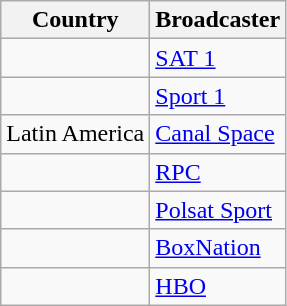<table class="wikitable">
<tr>
<th align=center>Country</th>
<th align=center>Broadcaster</th>
</tr>
<tr>
<td></td>
<td><a href='#'>SAT 1</a></td>
</tr>
<tr>
<td></td>
<td><a href='#'>Sport 1</a></td>
</tr>
<tr>
<td>Latin America</td>
<td><a href='#'>Canal Space</a></td>
</tr>
<tr>
<td></td>
<td><a href='#'>RPC</a></td>
</tr>
<tr>
<td></td>
<td><a href='#'>Polsat Sport</a></td>
</tr>
<tr>
<td></td>
<td><a href='#'>BoxNation</a></td>
</tr>
<tr>
<td></td>
<td><a href='#'>HBO</a></td>
</tr>
</table>
